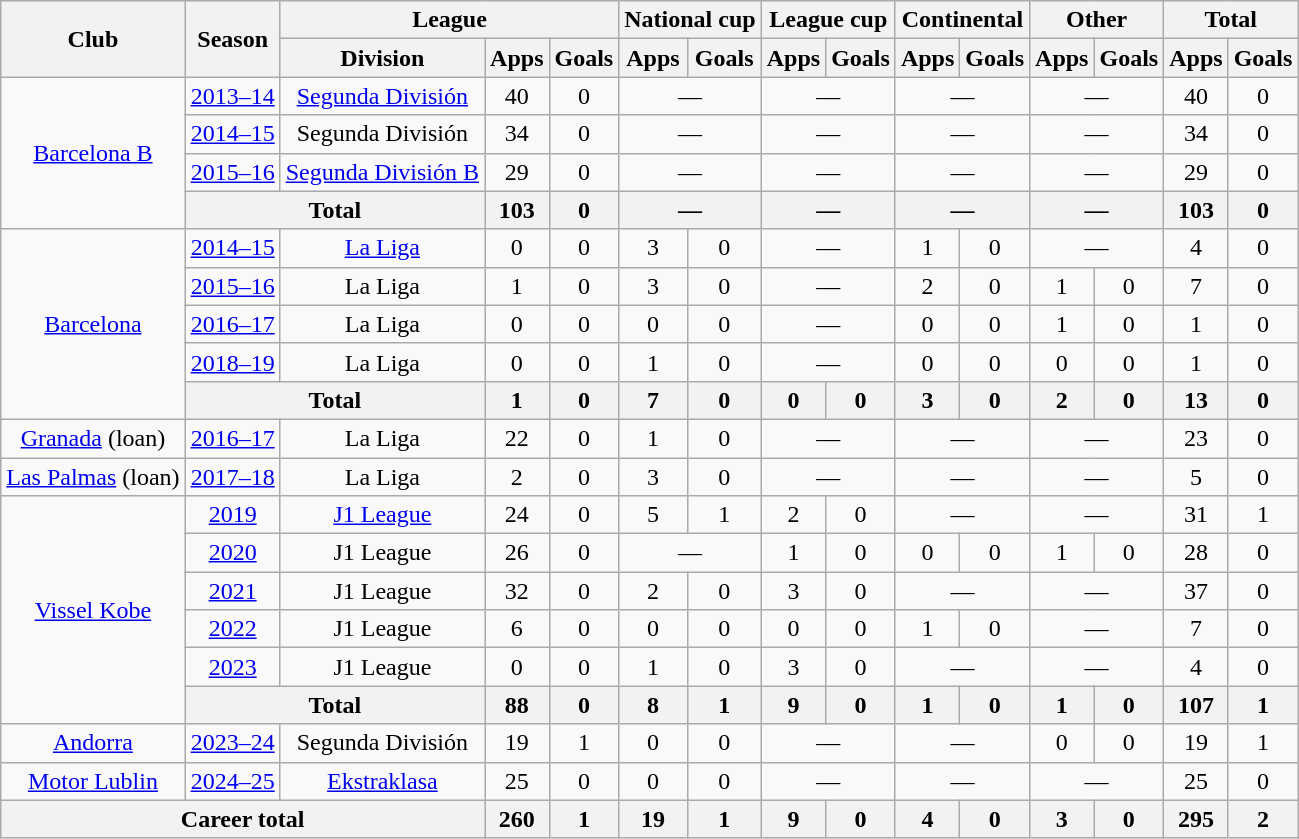<table class="wikitable" style="text-align:center">
<tr>
<th rowspan="2">Club</th>
<th rowspan="2">Season</th>
<th colspan="3">League</th>
<th colspan="2">National cup</th>
<th colspan="2">League cup</th>
<th colspan="2">Continental</th>
<th colspan="2">Other</th>
<th colspan="2">Total</th>
</tr>
<tr>
<th>Division</th>
<th>Apps</th>
<th>Goals</th>
<th>Apps</th>
<th>Goals</th>
<th>Apps</th>
<th>Goals</th>
<th>Apps</th>
<th>Goals</th>
<th>Apps</th>
<th>Goals</th>
<th>Apps</th>
<th>Goals</th>
</tr>
<tr>
<td rowspan="4"><a href='#'>Barcelona B</a></td>
<td><a href='#'>2013–14</a></td>
<td><a href='#'>Segunda División</a></td>
<td>40</td>
<td>0</td>
<td colspan="2">—</td>
<td colspan="2">—</td>
<td colspan="2">—</td>
<td colspan="2">—</td>
<td>40</td>
<td>0</td>
</tr>
<tr>
<td><a href='#'>2014–15</a></td>
<td>Segunda División</td>
<td>34</td>
<td>0</td>
<td colspan="2">—</td>
<td colspan="2">—</td>
<td colspan="2">—</td>
<td colspan="2">—</td>
<td>34</td>
<td>0</td>
</tr>
<tr>
<td><a href='#'>2015–16</a></td>
<td><a href='#'>Segunda División B</a></td>
<td>29</td>
<td>0</td>
<td colspan="2">—</td>
<td colspan="2">—</td>
<td colspan="2">—</td>
<td colspan="2">—</td>
<td>29</td>
<td>0</td>
</tr>
<tr>
<th colspan="2">Total</th>
<th>103</th>
<th>0</th>
<th colspan="2">—</th>
<th colspan="2">—</th>
<th colspan="2">—</th>
<th colspan="2">—</th>
<th>103</th>
<th>0</th>
</tr>
<tr>
<td rowspan="5"><a href='#'>Barcelona</a></td>
<td><a href='#'>2014–15</a></td>
<td><a href='#'>La Liga</a></td>
<td>0</td>
<td>0</td>
<td>3</td>
<td>0</td>
<td colspan="2">—</td>
<td>1</td>
<td>0</td>
<td colspan="2">—</td>
<td>4</td>
<td>0</td>
</tr>
<tr>
<td><a href='#'>2015–16</a></td>
<td>La Liga</td>
<td>1</td>
<td>0</td>
<td>3</td>
<td>0</td>
<td colspan="2">—</td>
<td>2</td>
<td>0</td>
<td>1</td>
<td>0</td>
<td>7</td>
<td>0</td>
</tr>
<tr>
<td><a href='#'>2016–17</a></td>
<td>La Liga</td>
<td>0</td>
<td>0</td>
<td>0</td>
<td>0</td>
<td colspan="2">—</td>
<td>0</td>
<td>0</td>
<td>1</td>
<td>0</td>
<td>1</td>
<td>0</td>
</tr>
<tr>
<td><a href='#'>2018–19</a></td>
<td>La Liga</td>
<td>0</td>
<td>0</td>
<td>1</td>
<td>0</td>
<td colspan="2">—</td>
<td>0</td>
<td>0</td>
<td>0</td>
<td>0</td>
<td>1</td>
<td>0</td>
</tr>
<tr>
<th colspan="2">Total</th>
<th>1</th>
<th>0</th>
<th>7</th>
<th>0</th>
<th>0</th>
<th>0</th>
<th>3</th>
<th>0</th>
<th>2</th>
<th>0</th>
<th>13</th>
<th>0</th>
</tr>
<tr>
<td><a href='#'>Granada</a> (loan)</td>
<td><a href='#'>2016–17</a></td>
<td>La Liga</td>
<td>22</td>
<td>0</td>
<td>1</td>
<td>0</td>
<td colspan="2">—</td>
<td colspan="2">—</td>
<td colspan="2">—</td>
<td>23</td>
<td>0</td>
</tr>
<tr>
<td><a href='#'>Las Palmas</a> (loan)</td>
<td><a href='#'>2017–18</a></td>
<td>La Liga</td>
<td>2</td>
<td>0</td>
<td>3</td>
<td>0</td>
<td colspan="2">—</td>
<td colspan="2">—</td>
<td colspan="2">—</td>
<td>5</td>
<td>0</td>
</tr>
<tr>
<td rowspan="6"><a href='#'>Vissel Kobe</a></td>
<td><a href='#'>2019</a></td>
<td><a href='#'>J1 League</a></td>
<td>24</td>
<td>0</td>
<td>5</td>
<td>1</td>
<td>2</td>
<td>0</td>
<td colspan="2">—</td>
<td colspan="2">—</td>
<td>31</td>
<td>1</td>
</tr>
<tr>
<td><a href='#'>2020</a></td>
<td>J1 League</td>
<td>26</td>
<td>0</td>
<td colspan="2">—</td>
<td>1</td>
<td>0</td>
<td>0</td>
<td>0</td>
<td>1</td>
<td>0</td>
<td>28</td>
<td>0</td>
</tr>
<tr>
<td><a href='#'>2021</a></td>
<td>J1 League</td>
<td>32</td>
<td>0</td>
<td>2</td>
<td>0</td>
<td>3</td>
<td>0</td>
<td colspan="2">—</td>
<td colspan="2">—</td>
<td>37</td>
<td>0</td>
</tr>
<tr>
<td><a href='#'>2022</a></td>
<td>J1 League</td>
<td>6</td>
<td>0</td>
<td>0</td>
<td>0</td>
<td>0</td>
<td>0</td>
<td>1</td>
<td>0</td>
<td colspan="2">—</td>
<td>7</td>
<td>0</td>
</tr>
<tr>
<td><a href='#'>2023</a></td>
<td>J1 League</td>
<td>0</td>
<td>0</td>
<td>1</td>
<td>0</td>
<td>3</td>
<td>0</td>
<td colspan="2">—</td>
<td colspan="2">—</td>
<td>4</td>
<td>0</td>
</tr>
<tr>
<th colspan="2">Total</th>
<th>88</th>
<th>0</th>
<th>8</th>
<th>1</th>
<th>9</th>
<th>0</th>
<th>1</th>
<th>0</th>
<th>1</th>
<th>0</th>
<th>107</th>
<th>1</th>
</tr>
<tr>
<td><a href='#'>Andorra</a></td>
<td><a href='#'>2023–24</a></td>
<td>Segunda División</td>
<td>19</td>
<td>1</td>
<td>0</td>
<td>0</td>
<td colspan="2">—</td>
<td colspan="2">—</td>
<td>0</td>
<td>0</td>
<td>19</td>
<td>1</td>
</tr>
<tr>
<td><a href='#'>Motor Lublin</a></td>
<td><a href='#'>2024–25</a></td>
<td><a href='#'>Ekstraklasa</a></td>
<td>25</td>
<td>0</td>
<td>0</td>
<td>0</td>
<td colspan="2">—</td>
<td colspan="2">—</td>
<td colspan="2">—</td>
<td>25</td>
<td>0</td>
</tr>
<tr>
<th colspan="3">Career total</th>
<th>260</th>
<th>1</th>
<th>19</th>
<th>1</th>
<th>9</th>
<th>0</th>
<th>4</th>
<th>0</th>
<th>3</th>
<th>0</th>
<th>295</th>
<th>2</th>
</tr>
</table>
